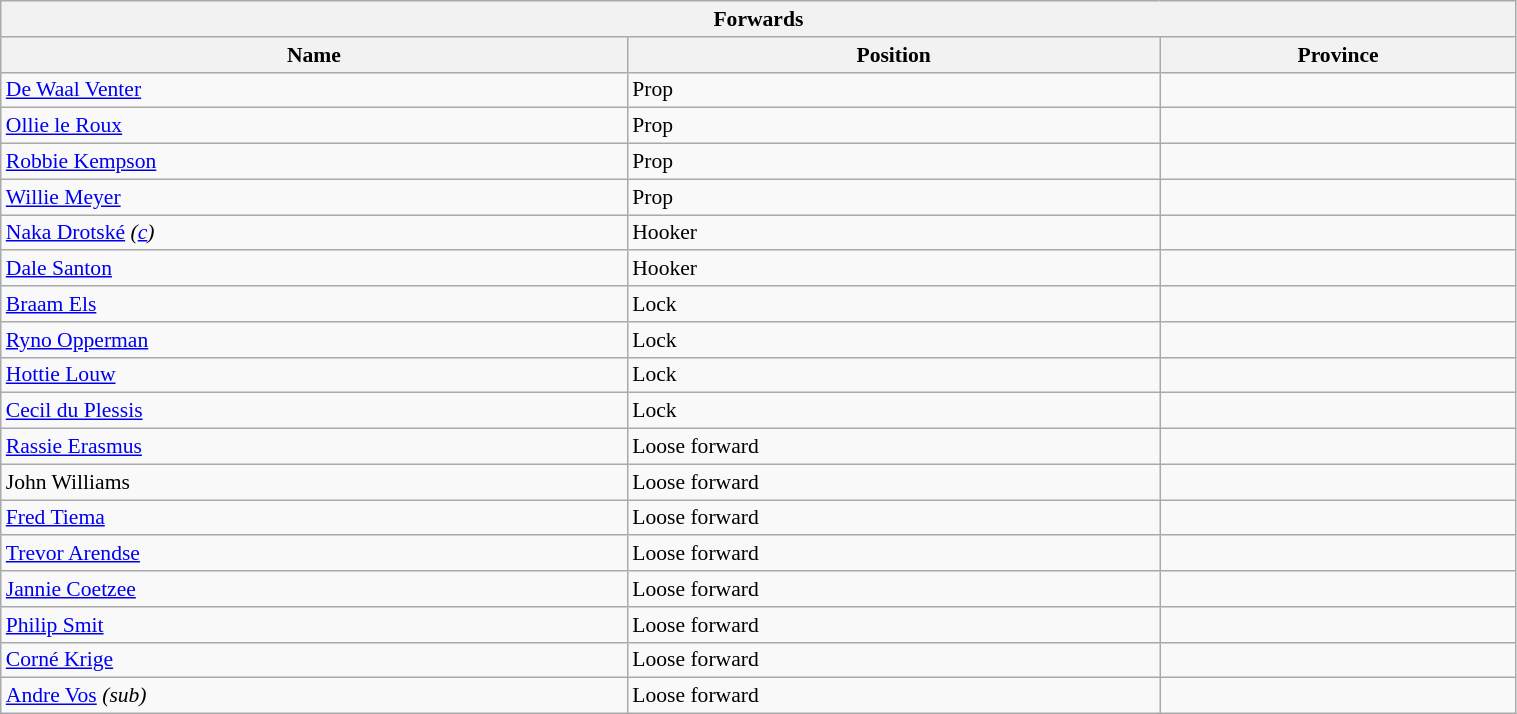<table class="wikitable" style="font-size:90%; width:80%;">
<tr>
<th colspan="3"><strong>Forwards</strong></th>
</tr>
<tr>
<th>Name</th>
<th>Position</th>
<th>Province</th>
</tr>
<tr>
<td><a href='#'>De Waal Venter</a></td>
<td>Prop</td>
<td></td>
</tr>
<tr>
<td><a href='#'>Ollie le Roux</a></td>
<td>Prop</td>
<td></td>
</tr>
<tr>
<td><a href='#'>Robbie Kempson</a></td>
<td>Prop</td>
<td></td>
</tr>
<tr>
<td><a href='#'>Willie Meyer</a></td>
<td>Prop</td>
<td></td>
</tr>
<tr>
<td><a href='#'>Naka Drotské</a> <em>(<a href='#'>c</a>)</em></td>
<td>Hooker</td>
<td></td>
</tr>
<tr>
<td><a href='#'>Dale Santon</a></td>
<td>Hooker</td>
<td></td>
</tr>
<tr>
<td><a href='#'>Braam Els</a></td>
<td>Lock</td>
<td></td>
</tr>
<tr>
<td><a href='#'>Ryno Opperman</a></td>
<td>Lock</td>
<td></td>
</tr>
<tr>
<td><a href='#'>Hottie Louw</a></td>
<td>Lock</td>
<td></td>
</tr>
<tr>
<td><a href='#'>Cecil du Plessis</a></td>
<td>Lock</td>
<td></td>
</tr>
<tr>
<td><a href='#'>Rassie Erasmus</a></td>
<td>Loose forward</td>
<td></td>
</tr>
<tr>
<td>John Williams</td>
<td>Loose forward</td>
<td></td>
</tr>
<tr>
<td><a href='#'>Fred Tiema</a></td>
<td>Loose forward</td>
<td></td>
</tr>
<tr>
<td><a href='#'>Trevor Arendse</a></td>
<td>Loose forward</td>
<td></td>
</tr>
<tr>
<td><a href='#'>Jannie Coetzee</a></td>
<td>Loose forward</td>
<td></td>
</tr>
<tr>
<td><a href='#'>Philip Smit</a></td>
<td>Loose forward</td>
<td></td>
</tr>
<tr>
<td><a href='#'>Corné Krige</a></td>
<td>Loose forward</td>
<td></td>
</tr>
<tr>
<td><a href='#'>Andre Vos</a> <em>(sub)</em></td>
<td>Loose forward</td>
<td></td>
</tr>
</table>
